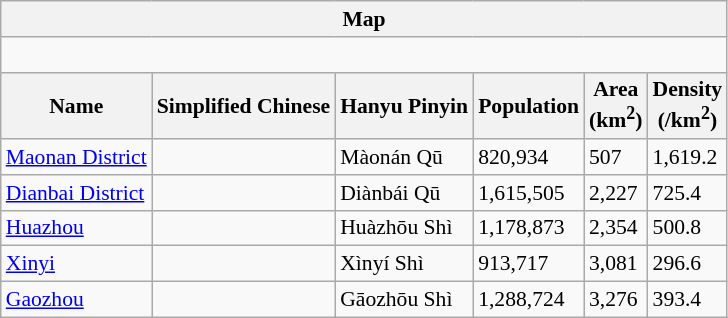<table class="wikitable" style="font-size:90%;">
<tr>
<th colspan="6">Map</th>
</tr>
<tr>
<td colspan="6"><div><br> 






</div></td>
</tr>
<tr>
<th>Name</th>
<th>Simplified Chinese</th>
<th>Hanyu Pinyin</th>
<th>Population<br></th>
<th>Area<br>(km<sup>2</sup>)</th>
<th>Density<br>(/km<sup>2</sup>)</th>
</tr>
<tr>
<td><a href='#'>Maonan District</a></td>
<td></td>
<td>Màonán Qū</td>
<td>820,934</td>
<td>507</td>
<td>1,619.2</td>
</tr>
<tr>
<td><a href='#'>Dianbai District</a></td>
<td></td>
<td>Diànbái Qū</td>
<td>1,615,505</td>
<td>2,227</td>
<td>725.4</td>
</tr>
<tr>
<td><a href='#'>Huazhou</a></td>
<td></td>
<td>Huàzhōu Shì</td>
<td>1,178,873</td>
<td>2,354</td>
<td>500.8</td>
</tr>
<tr>
<td><a href='#'>Xinyi</a></td>
<td></td>
<td>Xìnyí Shì</td>
<td>913,717</td>
<td>3,081</td>
<td>296.6</td>
</tr>
<tr>
<td><a href='#'>Gaozhou</a></td>
<td></td>
<td>Gāozhōu Shì</td>
<td>1,288,724</td>
<td>3,276</td>
<td>393.4</td>
</tr>
</table>
